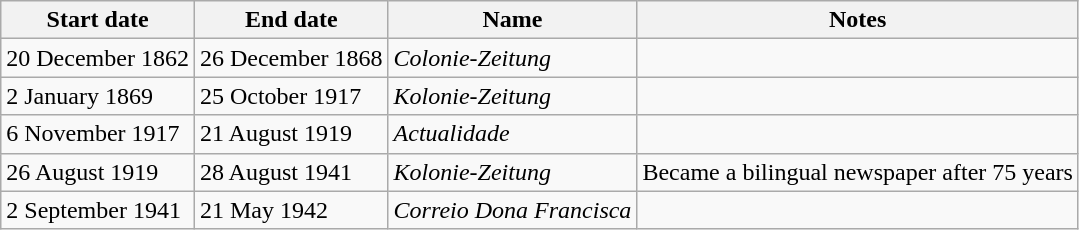<table class="wikitable">
<tr>
<th>Start date</th>
<th>End date</th>
<th>Name</th>
<th>Notes</th>
</tr>
<tr>
<td>20 December 1862</td>
<td>26 December 1868</td>
<td><em>Colonie-Zeitung</em></td>
<td></td>
</tr>
<tr>
<td>2 January 1869</td>
<td>25 October 1917</td>
<td><em>Kolonie-Zeitung</em></td>
<td></td>
</tr>
<tr>
<td>6 November 1917</td>
<td>21 August 1919</td>
<td><em>Actualidade</em></td>
<td></td>
</tr>
<tr>
<td>26 August 1919</td>
<td>28 August 1941</td>
<td><em>Kolonie-Zeitung</em></td>
<td>Became a bilingual newspaper after 75 years</td>
</tr>
<tr>
<td>2 September 1941</td>
<td>21 May 1942</td>
<td><em>Correio Dona Francisca</em></td>
<td></td>
</tr>
</table>
